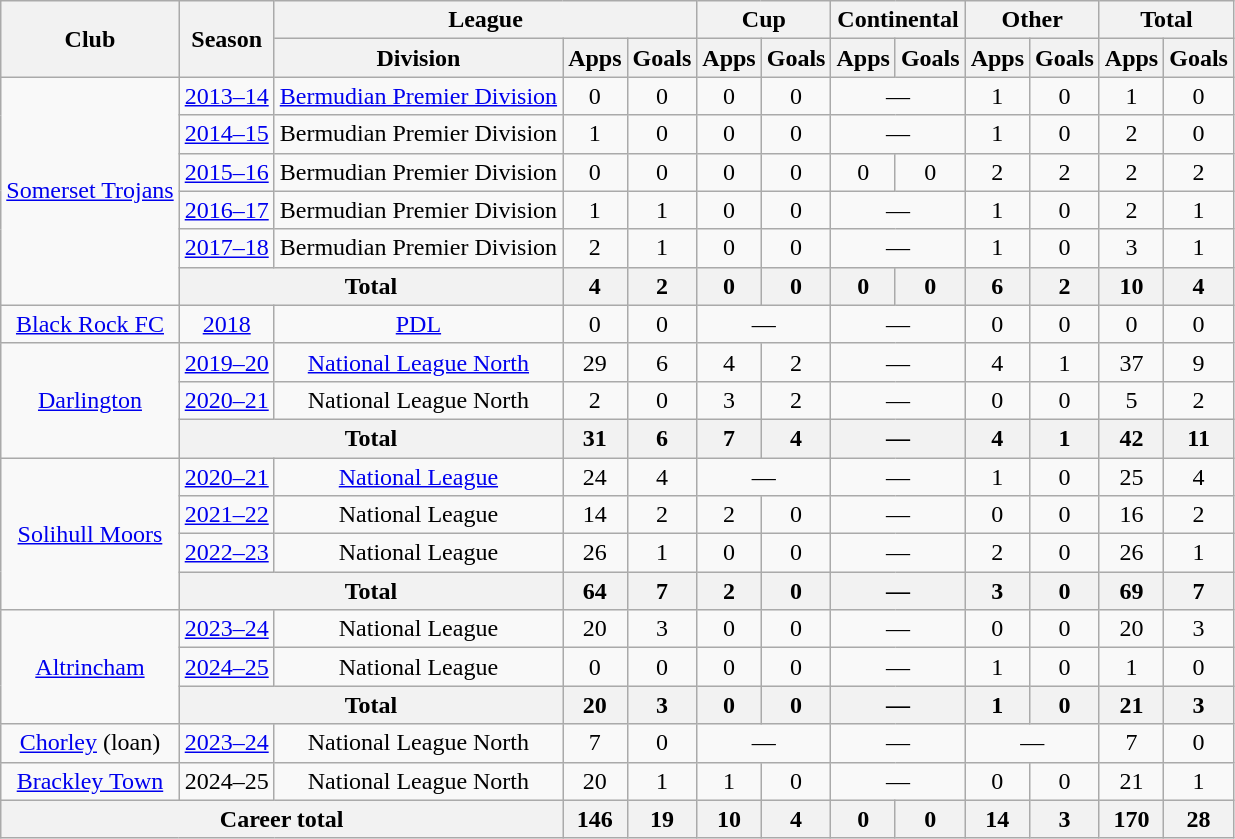<table class="wikitable" style="text-align:center">
<tr>
<th rowspan=2>Club</th>
<th rowspan=2>Season</th>
<th colspan=3>League</th>
<th colspan=2>Cup</th>
<th colspan=2>Continental</th>
<th colspan=2>Other</th>
<th colspan=2>Total</th>
</tr>
<tr>
<th>Division</th>
<th>Apps</th>
<th>Goals</th>
<th>Apps</th>
<th>Goals</th>
<th>Apps</th>
<th>Goals</th>
<th>Apps</th>
<th>Goals</th>
<th>Apps</th>
<th>Goals</th>
</tr>
<tr>
<td rowspan=6><a href='#'>Somerset Trojans</a></td>
<td><a href='#'>2013–14</a></td>
<td><a href='#'>Bermudian Premier Division</a></td>
<td>0</td>
<td>0</td>
<td>0</td>
<td>0</td>
<td colspan=2>—</td>
<td>1</td>
<td>0</td>
<td>1</td>
<td>0</td>
</tr>
<tr>
<td><a href='#'>2014–15</a></td>
<td>Bermudian Premier Division</td>
<td>1</td>
<td>0</td>
<td>0</td>
<td>0</td>
<td colspan=2>—</td>
<td>1</td>
<td>0</td>
<td>2</td>
<td>0</td>
</tr>
<tr>
<td><a href='#'>2015–16</a></td>
<td>Bermudian Premier Division</td>
<td>0</td>
<td>0</td>
<td>0</td>
<td>0</td>
<td>0</td>
<td>0</td>
<td>2</td>
<td>2</td>
<td>2</td>
<td>2</td>
</tr>
<tr>
<td><a href='#'>2016–17</a></td>
<td>Bermudian Premier Division</td>
<td>1</td>
<td>1</td>
<td>0</td>
<td>0</td>
<td colspan=2>—</td>
<td>1</td>
<td>0</td>
<td>2</td>
<td>1</td>
</tr>
<tr>
<td><a href='#'>2017–18</a></td>
<td>Bermudian Premier Division</td>
<td>2</td>
<td>1</td>
<td>0</td>
<td>0</td>
<td colspan=2>—</td>
<td>1</td>
<td>0</td>
<td>3</td>
<td>1</td>
</tr>
<tr>
<th colspan=2>Total</th>
<th>4</th>
<th>2</th>
<th>0</th>
<th>0</th>
<th>0</th>
<th>0</th>
<th>6</th>
<th>2</th>
<th>10</th>
<th>4</th>
</tr>
<tr>
<td><a href='#'>Black Rock FC</a></td>
<td><a href='#'>2018</a></td>
<td><a href='#'>PDL</a></td>
<td>0</td>
<td>0</td>
<td colspan=2>—</td>
<td colspan=2>—</td>
<td>0</td>
<td>0</td>
<td>0</td>
<td>0</td>
</tr>
<tr>
<td rowspan="3"><a href='#'>Darlington</a></td>
<td><a href='#'>2019–20</a></td>
<td><a href='#'>National League North</a></td>
<td>29</td>
<td>6</td>
<td>4</td>
<td>2</td>
<td colspan=2>—</td>
<td>4</td>
<td>1</td>
<td>37</td>
<td>9</td>
</tr>
<tr>
<td><a href='#'>2020–21</a></td>
<td>National League North</td>
<td>2</td>
<td>0</td>
<td>3</td>
<td>2</td>
<td colspan=2>—</td>
<td>0</td>
<td>0</td>
<td>5</td>
<td>2</td>
</tr>
<tr>
<th colspan="2">Total</th>
<th>31</th>
<th>6</th>
<th>7</th>
<th>4</th>
<th colspan=2>—</th>
<th>4</th>
<th>1</th>
<th>42</th>
<th>11</th>
</tr>
<tr>
<td rowspan="4"><a href='#'>Solihull Moors</a></td>
<td><a href='#'>2020–21</a></td>
<td><a href='#'>National League</a></td>
<td>24</td>
<td>4</td>
<td colspan=2>—</td>
<td colspan=2>—</td>
<td>1</td>
<td>0</td>
<td>25</td>
<td>4</td>
</tr>
<tr>
<td><a href='#'>2021–22</a></td>
<td>National League</td>
<td>14</td>
<td>2</td>
<td>2</td>
<td>0</td>
<td colspan=2>—</td>
<td>0</td>
<td>0</td>
<td>16</td>
<td>2</td>
</tr>
<tr>
<td><a href='#'>2022–23</a></td>
<td>National League</td>
<td>26</td>
<td>1</td>
<td>0</td>
<td>0</td>
<td colspan=2>—</td>
<td>2</td>
<td>0</td>
<td>26</td>
<td>1</td>
</tr>
<tr>
<th colspan="2">Total</th>
<th>64</th>
<th>7</th>
<th>2</th>
<th>0</th>
<th colspan=2>—</th>
<th>3</th>
<th>0</th>
<th>69</th>
<th>7</th>
</tr>
<tr>
<td rowspan="3"><a href='#'>Altrincham</a></td>
<td><a href='#'>2023–24</a></td>
<td>National League</td>
<td>20</td>
<td>3</td>
<td>0</td>
<td>0</td>
<td colspan="2">—</td>
<td>0</td>
<td>0</td>
<td>20</td>
<td>3</td>
</tr>
<tr>
<td><a href='#'>2024–25</a></td>
<td>National League</td>
<td>0</td>
<td>0</td>
<td>0</td>
<td>0</td>
<td colspan="2">—</td>
<td>1</td>
<td>0</td>
<td>1</td>
<td>0</td>
</tr>
<tr>
<th colspan="2">Total</th>
<th>20</th>
<th>3</th>
<th>0</th>
<th>0</th>
<th colspan=2>—</th>
<th>1</th>
<th>0</th>
<th>21</th>
<th>3</th>
</tr>
<tr>
<td><a href='#'>Chorley</a> (loan)</td>
<td><a href='#'>2023–24</a></td>
<td>National League North</td>
<td>7</td>
<td>0</td>
<td colspan="2">—</td>
<td colspan="2">—</td>
<td colspan="2">—</td>
<td>7</td>
<td>0</td>
</tr>
<tr>
<td><a href='#'>Brackley Town</a></td>
<td>2024–25</td>
<td>National League North</td>
<td>20</td>
<td>1</td>
<td>1</td>
<td>0</td>
<td colspan="2">—</td>
<td>0</td>
<td>0</td>
<td>21</td>
<td>1</td>
</tr>
<tr>
<th colspan=3>Career total</th>
<th>146</th>
<th>19</th>
<th>10</th>
<th>4</th>
<th>0</th>
<th>0</th>
<th>14</th>
<th>3</th>
<th>170</th>
<th>28</th>
</tr>
</table>
